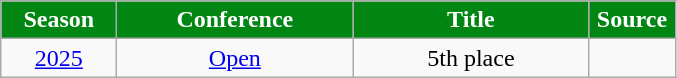<table class="wikitable">
<tr>
<th width=70px style="background: #018613; color: White; text-align: center">Season</th>
<th width=150px style="background: #018613; color: White">Conference</th>
<th width=150px style="background: #018613; color: White">Title</th>
<th width=50px style="background: #018613; color: White; text-align: center">Source</th>
</tr>
<tr align=center>
<td rowspan=2><a href='#'>2025</a></td>
<td><a href='#'>Open</a></td>
<td>5th place</td>
<td></td>
</tr>
</table>
